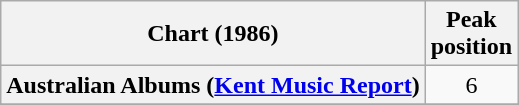<table class="wikitable sortable plainrowheaders" style="text-align:center">
<tr>
<th scope="col">Chart (1986)</th>
<th scope="col">Peak<br>position</th>
</tr>
<tr>
<th scope="row">Australian Albums (<a href='#'>Kent Music Report</a>)</th>
<td>6</td>
</tr>
<tr>
</tr>
<tr>
</tr>
<tr>
</tr>
</table>
